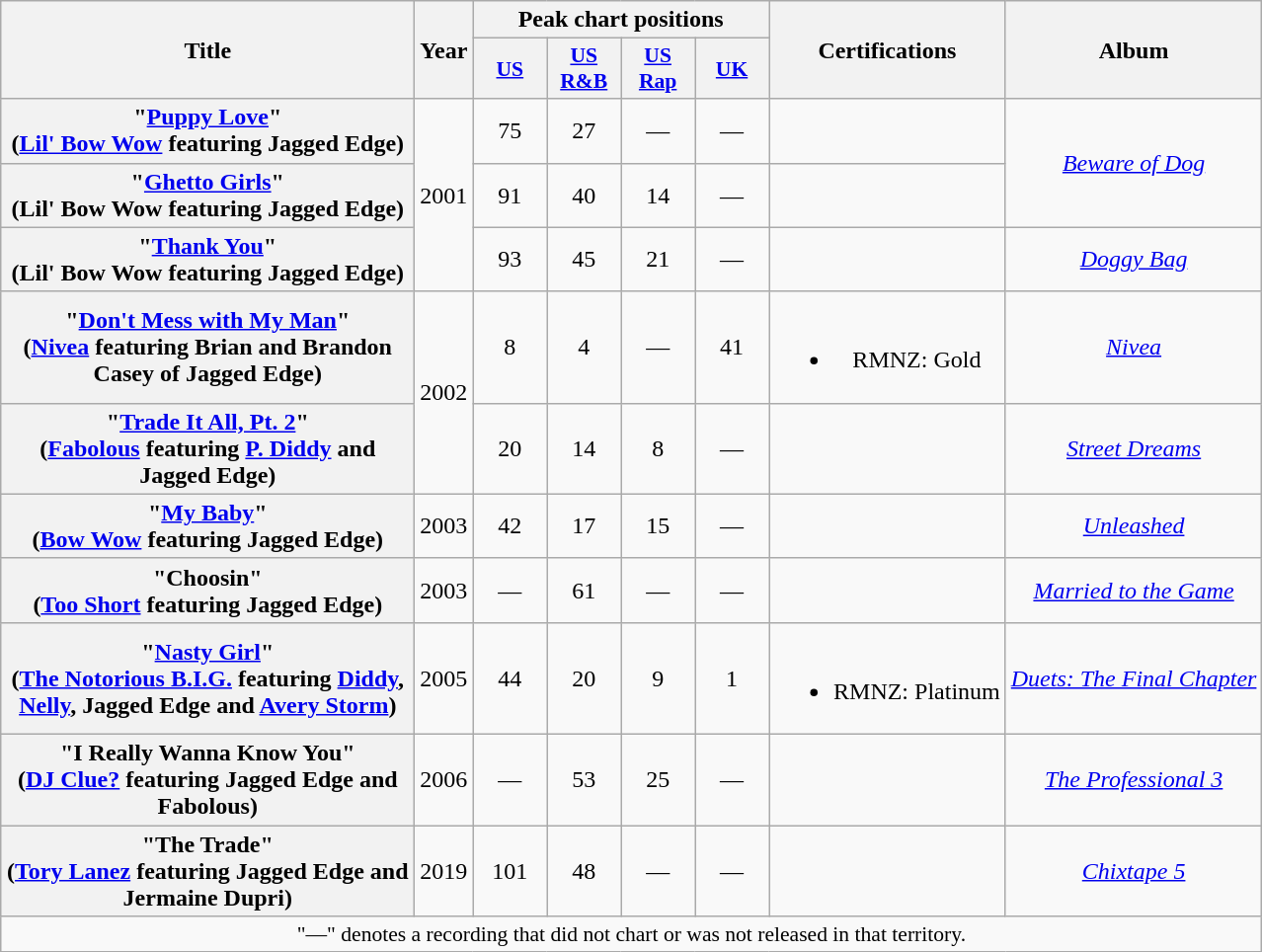<table class="wikitable plainrowheaders" style="text-align:center;">
<tr>
<th scope="col" rowspan="2" style="width:17em;">Title</th>
<th scope="col" rowspan="2">Year</th>
<th scope="col" colspan="4">Peak chart positions</th>
<th rowspan="2">Certifications</th>
<th rowspan="2" scope="col">Album</th>
</tr>
<tr>
<th style="width:3em;font-size:90%;"><a href='#'>US</a><br></th>
<th style="width:3em;font-size:90%;"><a href='#'>US R&B</a><br></th>
<th style="width:3em;font-size:90%;"><a href='#'>US Rap</a><br></th>
<th style="width:3em;font-size:90%;"><a href='#'>UK</a><br></th>
</tr>
<tr>
<th scope="row">"<a href='#'>Puppy Love</a>"<br><span>(<a href='#'>Lil' Bow Wow</a> featuring Jagged Edge)</span></th>
<td rowspan="3">2001</td>
<td>75</td>
<td>27</td>
<td>—</td>
<td>—</td>
<td></td>
<td rowspan="2"><em><a href='#'>Beware of Dog</a></em></td>
</tr>
<tr>
<th scope="row">"<a href='#'>Ghetto Girls</a>"<br><span>(Lil' Bow Wow featuring Jagged Edge)</span></th>
<td>91</td>
<td>40</td>
<td>14</td>
<td>—</td>
<td></td>
</tr>
<tr>
<th scope="row">"<a href='#'>Thank You</a>"<br><span>(Lil' Bow Wow featuring Jagged Edge)</span></th>
<td>93</td>
<td>45</td>
<td>21</td>
<td>—</td>
<td></td>
<td><em><a href='#'>Doggy Bag</a></em></td>
</tr>
<tr>
<th scope="row">"<a href='#'>Don't Mess with My Man</a>"<br><span>(<a href='#'>Nivea</a> featuring Brian and Brandon Casey of Jagged Edge)</span></th>
<td rowspan="2">2002</td>
<td>8</td>
<td>4</td>
<td>—</td>
<td>41</td>
<td><br><ul><li>RMNZ: Gold</li></ul></td>
<td><em><a href='#'>Nivea</a></em></td>
</tr>
<tr>
<th scope="row">"<a href='#'>Trade It All, Pt. 2</a>"<br><span>(<a href='#'>Fabolous</a> featuring <a href='#'>P. Diddy</a> and Jagged Edge)</span></th>
<td>20</td>
<td>14</td>
<td>8</td>
<td>—</td>
<td></td>
<td><em><a href='#'>Street Dreams</a></em></td>
</tr>
<tr>
<th scope="row">"<a href='#'>My Baby</a>"<br><span>(<a href='#'>Bow Wow</a> featuring Jagged Edge)</span></th>
<td>2003</td>
<td>42</td>
<td>17</td>
<td>15</td>
<td>—</td>
<td></td>
<td><em><a href='#'>Unleashed</a></em></td>
</tr>
<tr>
<th scope="row">"Choosin"<br><span>(<a href='#'>Too Short</a> featuring Jagged Edge)</span></th>
<td>2003</td>
<td>—</td>
<td>61</td>
<td>—</td>
<td>—</td>
<td></td>
<td><em><a href='#'>Married to the Game</a></em></td>
</tr>
<tr>
<th scope="row">"<a href='#'>Nasty Girl</a>"<br><span>(<a href='#'>The Notorious B.I.G.</a> featuring <a href='#'>Diddy</a>, <a href='#'>Nelly</a>, Jagged Edge and <a href='#'>Avery Storm</a>)</span></th>
<td>2005</td>
<td>44</td>
<td>20</td>
<td>9</td>
<td>1</td>
<td><br><ul><li>RMNZ: Platinum</li></ul></td>
<td><em><a href='#'>Duets: The Final Chapter</a></em></td>
</tr>
<tr>
<th scope="row">"I Really Wanna Know You"<br><span>(<a href='#'>DJ Clue?</a> featuring Jagged Edge and Fabolous)</span></th>
<td>2006</td>
<td>—</td>
<td>53</td>
<td>25</td>
<td>—</td>
<td></td>
<td><em><a href='#'>The Professional 3</a></em></td>
</tr>
<tr>
<th scope="row">"The Trade"<br><span>(<a href='#'>Tory Lanez</a> featuring Jagged Edge and Jermaine Dupri)</span></th>
<td>2019</td>
<td>101</td>
<td>48</td>
<td>—</td>
<td>—</td>
<td></td>
<td><em><a href='#'>Chixtape 5</a></em></td>
</tr>
<tr>
<td colspan="15" style="font-size:90%">"—" denotes a recording that did not chart or was not released in that territory.</td>
</tr>
</table>
